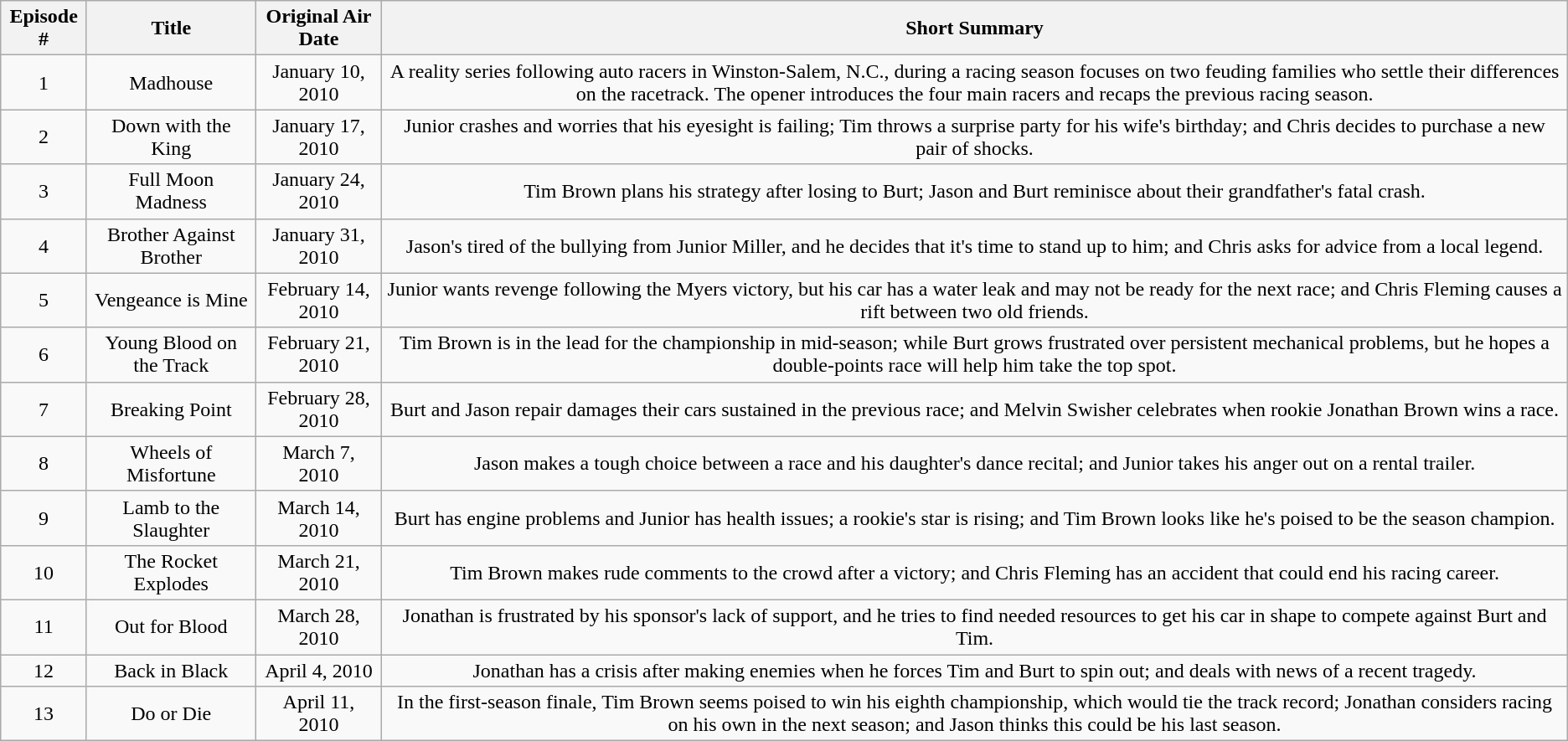<table class="wikitable sortable" style="text-align: center;">
<tr>
<th>Episode #</th>
<th>Title</th>
<th>Original Air Date</th>
<th>Short Summary</th>
</tr>
<tr>
<td>1</td>
<td>Madhouse</td>
<td>January 10, 2010</td>
<td>A reality series following auto racers in Winston-Salem, N.C., during a racing season focuses on two feuding families who settle their differences on the racetrack. The opener introduces the four main racers and recaps the previous racing season.</td>
</tr>
<tr>
<td>2</td>
<td>Down with the King</td>
<td>January 17, 2010</td>
<td>Junior crashes and worries that his eyesight is failing; Tim throws a surprise party for his wife's birthday; and Chris decides to purchase a new pair of shocks.</td>
</tr>
<tr>
<td>3</td>
<td>Full Moon Madness</td>
<td>January 24, 2010</td>
<td>Tim Brown plans his strategy after losing to Burt; Jason and Burt reminisce about their grandfather's fatal crash.</td>
</tr>
<tr>
<td>4</td>
<td>Brother Against Brother</td>
<td>January 31, 2010</td>
<td>Jason's tired of the bullying from Junior Miller, and he decides that it's time to stand up to him; and Chris asks for advice from a local legend.</td>
</tr>
<tr>
<td>5</td>
<td>Vengeance is Mine</td>
<td>February 14, 2010</td>
<td>Junior wants revenge following the Myers victory, but his car has a water leak and may not be ready for the next race; and Chris Fleming causes a rift between two old friends.</td>
</tr>
<tr>
<td>6</td>
<td>Young Blood on the Track</td>
<td>February 21, 2010</td>
<td>Tim Brown is in the lead for the championship in mid-season; while Burt grows frustrated over persistent mechanical problems, but he hopes a double-points race will help him take the top spot.</td>
</tr>
<tr>
<td>7</td>
<td>Breaking Point</td>
<td>February 28, 2010</td>
<td>Burt and Jason repair damages their cars sustained in the previous race; and Melvin Swisher celebrates when rookie Jonathan Brown wins a race.</td>
</tr>
<tr>
<td>8</td>
<td>Wheels of Misfortune</td>
<td>March 7, 2010</td>
<td>Jason makes a tough choice between a race and his daughter's dance recital; and Junior takes his anger out on a rental trailer.</td>
</tr>
<tr>
<td>9</td>
<td>Lamb to the Slaughter</td>
<td>March 14, 2010</td>
<td>Burt has engine problems and Junior has health issues; a rookie's star is rising; and Tim Brown looks like he's poised to be the season champion.</td>
</tr>
<tr>
<td>10</td>
<td>The Rocket Explodes</td>
<td>March 21, 2010</td>
<td>Tim Brown makes rude comments to the crowd after a victory; and Chris Fleming has an accident that could end his racing career.</td>
</tr>
<tr>
<td>11</td>
<td>Out for Blood</td>
<td>March 28, 2010</td>
<td>Jonathan is frustrated by his sponsor's lack of support, and he tries to find needed resources to get his car in shape to compete against Burt and Tim.</td>
</tr>
<tr>
<td>12</td>
<td>Back in Black</td>
<td>April 4, 2010</td>
<td>Jonathan has a crisis after making enemies when he forces Tim and Burt to spin out; and deals with news of a recent tragedy.</td>
</tr>
<tr>
<td>13</td>
<td>Do or Die</td>
<td>April 11, 2010</td>
<td>In the first-season finale, Tim Brown seems poised to win his eighth championship, which would tie the track record; Jonathan considers racing on his own in the next season; and Jason thinks this could be his last season.</td>
</tr>
</table>
